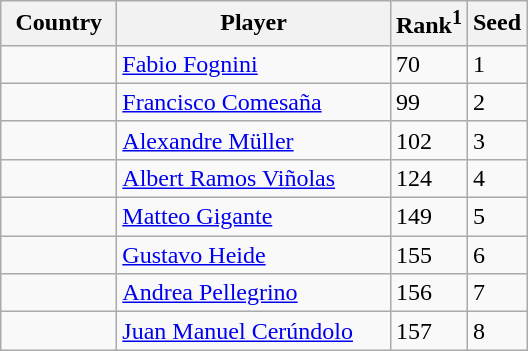<table class="sortable wikitable">
<tr>
<th width="70">Country</th>
<th width="175">Player</th>
<th>Rank<sup>1</sup></th>
<th>Seed</th>
</tr>
<tr>
<td></td>
<td><a href='#'>Fabio Fognini</a></td>
<td>70</td>
<td>1</td>
</tr>
<tr>
<td></td>
<td><a href='#'>Francisco Comesaña</a></td>
<td>99</td>
<td>2</td>
</tr>
<tr>
<td></td>
<td><a href='#'>Alexandre Müller</a></td>
<td>102</td>
<td>3</td>
</tr>
<tr>
<td></td>
<td><a href='#'>Albert Ramos Viñolas</a></td>
<td>124</td>
<td>4</td>
</tr>
<tr>
<td></td>
<td><a href='#'>Matteo Gigante</a></td>
<td>149</td>
<td>5</td>
</tr>
<tr>
<td></td>
<td><a href='#'>Gustavo Heide</a></td>
<td>155</td>
<td>6</td>
</tr>
<tr>
<td></td>
<td><a href='#'>Andrea Pellegrino</a></td>
<td>156</td>
<td>7</td>
</tr>
<tr>
<td></td>
<td><a href='#'>Juan Manuel Cerúndolo</a></td>
<td>157</td>
<td>8</td>
</tr>
</table>
